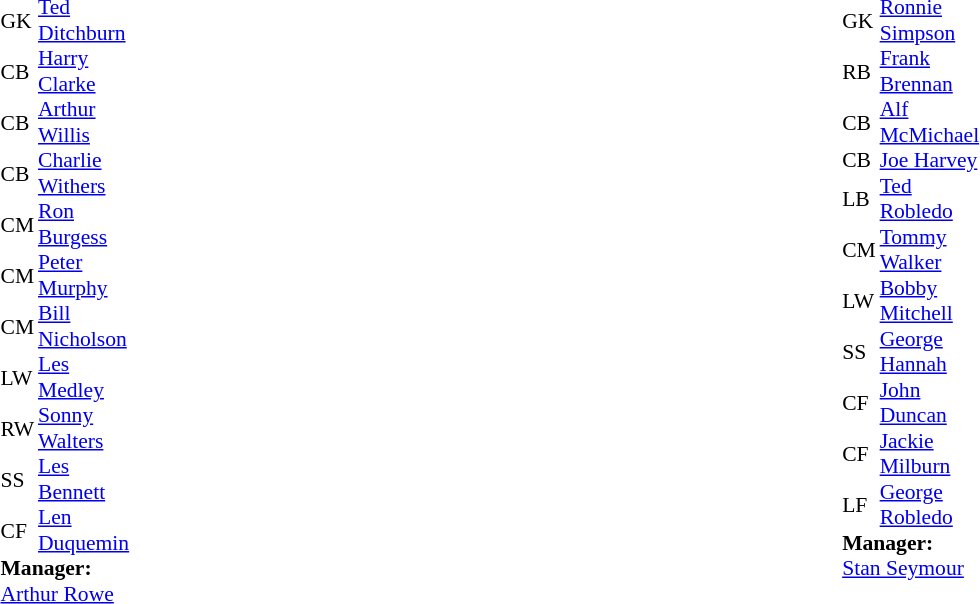<table width="100%">
<tr>
<td style="vertical-align:top" width="40%"><br><table style="font-size:90%" cellspacing="0" cellpadding="0">
<tr>
<th width=25></th>
<th width=25></th>
</tr>
<tr>
<td>GK</td>
<td> <a href='#'>Ted Ditchburn</a></td>
</tr>
<tr>
<td>CB</td>
<td> <a href='#'>Harry Clarke</a></td>
</tr>
<tr>
<td>CB</td>
<td> <a href='#'>Arthur Willis</a></td>
</tr>
<tr>
<td>CB</td>
<td> <a href='#'>Charlie Withers</a></td>
</tr>
<tr>
<td>CM</td>
<td> <a href='#'>Ron Burgess</a></td>
</tr>
<tr>
<td>CM</td>
<td> <a href='#'>Peter Murphy</a></td>
</tr>
<tr>
<td>CM</td>
<td> <a href='#'>Bill Nicholson</a></td>
</tr>
<tr>
<td>LW</td>
<td> <a href='#'>Les Medley</a></td>
</tr>
<tr>
<td>RW</td>
<td> <a href='#'>Sonny Walters</a></td>
</tr>
<tr>
<td>SS</td>
<td> <a href='#'>Les Bennett</a></td>
</tr>
<tr>
<td>CF</td>
<td> <a href='#'>Len Duquemin</a></td>
</tr>
<tr>
<td colspan=3><strong>Manager:</strong></td>
</tr>
<tr>
<td colspan=3> <a href='#'>Arthur Rowe</a></td>
</tr>
</table>
</td>
<td style="vertical-align:top" width="50%"><br><table style="font-size:90%" cellspacing="0" cellpadding="0">
<tr>
<th width=25></th>
<th width=25></th>
</tr>
<tr>
<td>GK</td>
<td> <a href='#'>Ronnie Simpson</a></td>
</tr>
<tr>
<td>RB</td>
<td> <a href='#'>Frank Brennan</a></td>
</tr>
<tr>
<td>CB</td>
<td> <a href='#'>Alf McMichael</a></td>
</tr>
<tr>
<td>CB</td>
<td> <a href='#'>Joe Harvey</a></td>
</tr>
<tr>
<td>LB</td>
<td> <a href='#'>Ted Robledo</a></td>
</tr>
<tr>
<td>CM</td>
<td> <a href='#'>Tommy Walker</a></td>
</tr>
<tr>
<td>LW</td>
<td> <a href='#'>Bobby Mitchell</a></td>
</tr>
<tr>
<td>SS</td>
<td> <a href='#'>George Hannah</a></td>
</tr>
<tr>
<td>CF</td>
<td> <a href='#'>John Duncan</a></td>
</tr>
<tr>
<td>CF</td>
<td> <a href='#'>Jackie Milburn</a></td>
</tr>
<tr>
<td>LF</td>
<td> <a href='#'>George Robledo</a></td>
</tr>
<tr>
<td colspan=3><strong>Manager:</strong></td>
<td></td>
</tr>
<tr>
<td colspan=3> <a href='#'>Stan Seymour</a></td>
</tr>
</table>
</td>
</tr>
</table>
